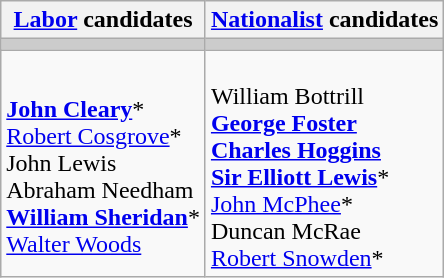<table class="wikitable">
<tr>
<th><a href='#'>Labor</a> candidates</th>
<th><a href='#'>Nationalist</a> candidates</th>
</tr>
<tr bgcolor="#cccccc">
<td></td>
<td></td>
</tr>
<tr>
<td><br><strong><a href='#'>John Cleary</a></strong>*<br>
<a href='#'>Robert Cosgrove</a>*<br>
John Lewis<br>
Abraham Needham<br>
<strong><a href='#'>William Sheridan</a></strong>*<br>
<a href='#'>Walter Woods</a></td>
<td><br>William Bottrill<br>
<strong><a href='#'>George Foster</a></strong><br>
<strong><a href='#'>Charles Hoggins</a></strong><br>
<strong><a href='#'>Sir Elliott Lewis</a></strong>*<br>
<a href='#'>John McPhee</a>*<br>
Duncan McRae<br>
<a href='#'>Robert Snowden</a>*</td>
</tr>
</table>
